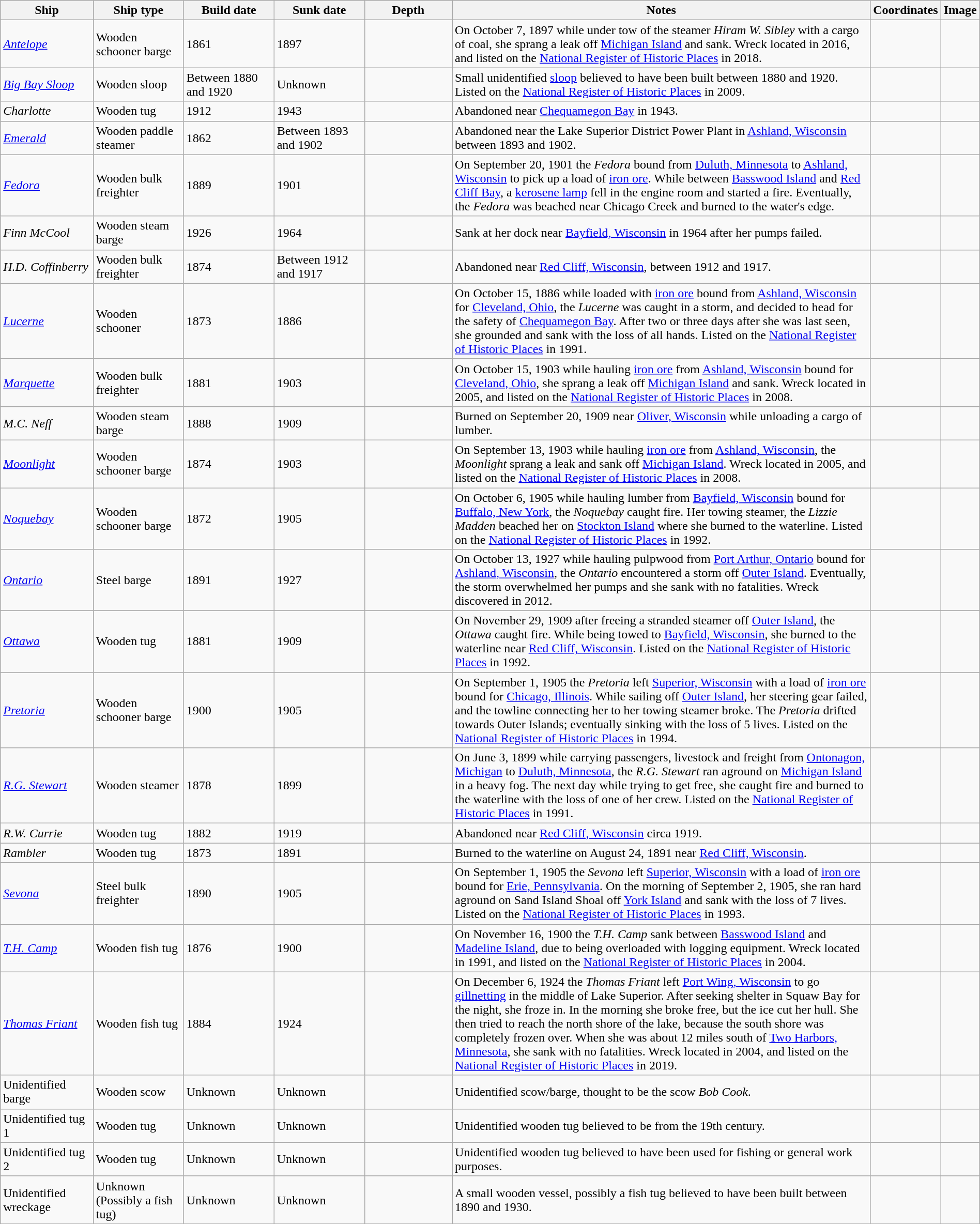<table class="wikitable sortable" | style = "width:100%">
<tr>
<th style="width:10%">Ship</th>
<th style="width:10%">Ship type</th>
<th style="width:10%">Build date</th>
<th style="width:10%">Sunk date</th>
<th style="width:10%">Depth</th>
<th style="width:60%">Notes</th>
<th style="width:10%">Coordinates</th>
<th style="width:10%">Image</th>
</tr>
<tr>
<td><a href='#'><em>Antelope</em></a></td>
<td>Wooden schooner barge</td>
<td>1861</td>
<td>1897</td>
<td></td>
<td>On October 7, 1897 while under tow of the steamer <em>Hiram W. Sibley</em> with a cargo of coal, she sprang a leak off <a href='#'>Michigan Island</a> and sank. Wreck located in 2016, and listed on the <a href='#'>National Register of Historic Places</a> in 2018.</td>
<td></td>
<td></td>
</tr>
<tr>
<td><a href='#'><em>Big Bay Sloop</em></a></td>
<td>Wooden sloop</td>
<td>Between 1880 and 1920</td>
<td>Unknown</td>
<td></td>
<td>Small unidentified <a href='#'>sloop</a> believed to have been built between 1880 and 1920. Listed on the <a href='#'>National Register of Historic Places</a> in 2009.</td>
<td></td>
<td></td>
</tr>
<tr>
<td><em>Charlotte</em></td>
<td>Wooden tug</td>
<td>1912</td>
<td>1943</td>
<td></td>
<td>Abandoned near <a href='#'>Chequamegon Bay</a> in 1943.</td>
<td></td>
<td></td>
</tr>
<tr>
<td><a href='#'><em>Emerald</em></a></td>
<td>Wooden paddle steamer</td>
<td>1862</td>
<td>Between 1893 and 1902</td>
<td></td>
<td>Abandoned near the Lake Superior District Power Plant in <a href='#'>Ashland, Wisconsin</a> between 1893 and 1902.</td>
<td></td>
<td></td>
</tr>
<tr>
<td><a href='#'><em>Fedora</em></a></td>
<td>Wooden bulk freighter</td>
<td>1889</td>
<td>1901</td>
<td></td>
<td>On September 20, 1901 the <em>Fedora</em> bound from <a href='#'>Duluth, Minnesota</a> to <a href='#'>Ashland, Wisconsin</a> to pick up a load of <a href='#'>iron ore</a>. While between <a href='#'>Basswood Island</a> and <a href='#'>Red Cliff Bay</a>, a <a href='#'>kerosene lamp</a> fell in the engine room and started a fire. Eventually, the <em>Fedora</em> was beached near Chicago Creek and burned to the water's edge.</td>
<td></td>
<td></td>
</tr>
<tr>
<td><em>Finn McCool</em></td>
<td>Wooden steam barge</td>
<td>1926</td>
<td>1964</td>
<td></td>
<td>Sank at her dock near <a href='#'>Bayfield, Wisconsin</a> in 1964 after her pumps failed.</td>
<td></td>
</tr>
<tr>
<td><em>H.D. Coffinberry</em></td>
<td>Wooden bulk freighter</td>
<td>1874</td>
<td>Between 1912 and 1917</td>
<td></td>
<td>Abandoned near <a href='#'>Red Cliff, Wisconsin</a>, between 1912 and 1917.</td>
<td></td>
<td></td>
</tr>
<tr>
<td><a href='#'><em>Lucerne</em></a></td>
<td>Wooden schooner</td>
<td>1873</td>
<td>1886</td>
<td></td>
<td>On October 15, 1886 while loaded with <a href='#'>iron ore</a> bound from <a href='#'>Ashland, Wisconsin</a> for <a href='#'>Cleveland, Ohio</a>, the <em>Lucerne</em> was caught in a storm, and decided to head for the safety of <a href='#'>Chequamegon Bay</a>. After two or three days after she was last seen, she grounded and sank with the loss of all hands. Listed on the <a href='#'>National Register of Historic Places</a> in 1991.</td>
<td></td>
<td></td>
</tr>
<tr>
<td><a href='#'><em>Marquette</em></a></td>
<td>Wooden bulk freighter</td>
<td>1881</td>
<td>1903</td>
<td></td>
<td>On October 15, 1903 while hauling <a href='#'>iron ore</a> from <a href='#'>Ashland, Wisconsin</a> bound for <a href='#'>Cleveland, Ohio</a>, she sprang a leak off <a href='#'>Michigan Island</a> and sank. Wreck located in 2005, and listed on the <a href='#'>National Register of Historic Places</a> in 2008.</td>
<td></td>
<td></td>
</tr>
<tr>
<td><em>M.C. Neff</em></td>
<td>Wooden steam barge</td>
<td>1888</td>
<td>1909</td>
<td></td>
<td>Burned on September 20, 1909 near <a href='#'>Oliver, Wisconsin</a> while unloading a cargo of lumber.</td>
<td></td>
<td></td>
</tr>
<tr>
<td><a href='#'><em>Moonlight</em></a></td>
<td>Wooden schooner barge</td>
<td>1874</td>
<td>1903</td>
<td></td>
<td>On September 13, 1903 while hauling <a href='#'>iron ore</a> from <a href='#'>Ashland, Wisconsin</a>, the <em>Moonlight</em> sprang a leak and sank off <a href='#'>Michigan Island</a>. Wreck located in 2005, and listed on the <a href='#'>National Register of Historic Places</a> in 2008.</td>
<td></td>
<td></td>
</tr>
<tr>
<td><em><a href='#'>Noquebay</a></em></td>
<td>Wooden schooner barge</td>
<td>1872</td>
<td>1905</td>
<td></td>
<td>On October 6, 1905 while hauling lumber from <a href='#'>Bayfield, Wisconsin</a> bound for <a href='#'>Buffalo, New York</a>, the <em>Noquebay</em> caught fire. Her towing steamer, the <em>Lizzie Madden</em> beached her on <a href='#'>Stockton Island</a> where she burned to the waterline. Listed on the <a href='#'>National Register of Historic Places</a> in 1992.</td>
<td></td>
<td></td>
</tr>
<tr>
<td><a href='#'><em>Ontario</em></a></td>
<td>Steel barge</td>
<td>1891</td>
<td>1927</td>
<td></td>
<td>On October 13, 1927 while hauling pulpwood from <a href='#'>Port Arthur, Ontario</a> bound for <a href='#'>Ashland, Wisconsin</a>, the <em>Ontario</em> encountered a storm off <a href='#'>Outer Island</a>. Eventually, the storm overwhelmed her pumps and she sank with no fatalities. Wreck discovered in 2012.</td>
<td></td>
<td></td>
</tr>
<tr>
<td><a href='#'><em>Ottawa</em></a></td>
<td>Wooden tug</td>
<td>1881</td>
<td>1909</td>
<td></td>
<td>On November 29, 1909 after freeing a stranded steamer off <a href='#'>Outer Island</a>, the <em>Ottawa</em> caught fire. While being towed to <a href='#'>Bayfield, Wisconsin</a>, she burned to the waterline near <a href='#'>Red Cliff, Wisconsin</a>. Listed on the <a href='#'>National Register of Historic Places</a> in 1992.</td>
<td></td>
<td></td>
</tr>
<tr>
<td><a href='#'><em>Pretoria</em></a></td>
<td>Wooden schooner barge</td>
<td>1900</td>
<td>1905</td>
<td></td>
<td>On September 1, 1905 the <em>Pretoria</em> left <a href='#'>Superior, Wisconsin</a> with a load of <a href='#'>iron ore</a> bound for <a href='#'>Chicago, Illinois</a>. While sailing off <a href='#'>Outer Island</a>, her steering gear failed, and the towline connecting her to her towing steamer broke. The <em>Pretoria</em> drifted towards Outer Islands; eventually sinking with the loss of 5 lives. Listed on the <a href='#'>National Register of Historic Places</a> in 1994.</td>
<td></td>
<td></td>
</tr>
<tr>
<td><a href='#'><em>R.G. Stewart</em></a></td>
<td>Wooden steamer</td>
<td>1878</td>
<td>1899</td>
<td></td>
<td>On June 3, 1899 while carrying passengers, livestock and freight from <a href='#'>Ontonagon, Michigan</a> to <a href='#'>Duluth, Minnesota</a>, the <em>R.G. Stewart</em> ran aground on <a href='#'>Michigan Island</a> in a heavy fog. The next day while trying to get free, she caught fire and burned to the waterline with the loss of one of her crew. Listed on the <a href='#'>National Register of Historic Places</a> in 1991.</td>
<td></td>
<td></td>
</tr>
<tr>
<td><em>R.W. Currie</em></td>
<td>Wooden tug</td>
<td>1882</td>
<td>1919</td>
<td></td>
<td>Abandoned near <a href='#'>Red Cliff, Wisconsin</a> circa 1919.</td>
<td></td>
<td></td>
</tr>
<tr>
<td><em>Rambler</em></td>
<td>Wooden tug</td>
<td>1873</td>
<td>1891</td>
<td></td>
<td>Burned to the waterline on August 24, 1891 near <a href='#'>Red Cliff, Wisconsin</a>.</td>
<td></td>
<td></td>
</tr>
<tr>
<td><a href='#'><em>Sevona</em></a></td>
<td>Steel bulk freighter</td>
<td>1890</td>
<td>1905</td>
<td></td>
<td>On September 1, 1905 the <em>Sevona</em> left <a href='#'>Superior, Wisconsin</a> with a load of <a href='#'>iron ore</a> bound for <a href='#'>Erie, Pennsylvania</a>. On the morning of September 2, 1905, she ran hard aground on Sand Island Shoal off <a href='#'>York Island</a> and sank with the loss of 7 lives. Listed on the <a href='#'>National Register of Historic Places</a> in 1993.</td>
<td></td>
<td></td>
</tr>
<tr>
<td><a href='#'><em>T.H. Camp</em></a></td>
<td>Wooden fish tug</td>
<td>1876</td>
<td>1900</td>
<td></td>
<td>On November 16, 1900 the <em>T.H. Camp</em> sank between <a href='#'>Basswood Island</a> and <a href='#'>Madeline Island</a>, due to being overloaded with logging equipment. Wreck located in 1991, and listed on the <a href='#'>National Register of Historic Places</a> in 2004.</td>
<td></td>
<td></td>
</tr>
<tr>
<td><a href='#'><em>Thomas Friant</em></a></td>
<td>Wooden fish tug</td>
<td>1884</td>
<td>1924</td>
<td></td>
<td>On December 6, 1924 the <em>Thomas Friant</em> left <a href='#'>Port Wing, Wisconsin</a> to go <a href='#'>gillnetting</a> in the middle of Lake Superior. After seeking shelter in Squaw Bay for the night, she froze in. In the morning she broke free, but the ice cut her hull. She then tried to reach the north shore of the lake, because the south shore was completely frozen over. When she was about 12 miles south of <a href='#'>Two Harbors, Minnesota</a>, she sank with no fatalities. Wreck located in 2004, and listed on the <a href='#'>National Register of Historic Places</a> in 2019.</td>
<td></td>
<td></td>
</tr>
<tr>
<td>Unidentified barge</td>
<td>Wooden scow</td>
<td>Unknown</td>
<td>Unknown</td>
<td></td>
<td>Unidentified scow/barge, thought to be the scow <em>Bob Cook</em>.</td>
<td></td>
<td></td>
</tr>
<tr>
<td>Unidentified tug 1</td>
<td>Wooden tug</td>
<td>Unknown</td>
<td>Unknown</td>
<td></td>
<td>Unidentified wooden tug believed to be from the 19th century.</td>
<td></td>
<td></td>
</tr>
<tr>
<td>Unidentified tug 2</td>
<td>Wooden tug</td>
<td>Unknown</td>
<td>Unknown</td>
<td></td>
<td>Unidentified wooden tug believed to have been used for fishing or general work purposes.</td>
<td></td>
<td></td>
</tr>
<tr>
<td>Unidentified wreckage</td>
<td>Unknown (Possibly a fish tug)</td>
<td>Unknown</td>
<td>Unknown</td>
<td></td>
<td>A small wooden vessel, possibly a fish tug believed to have been built between 1890 and 1930.</td>
<td></td>
<td></td>
</tr>
</table>
